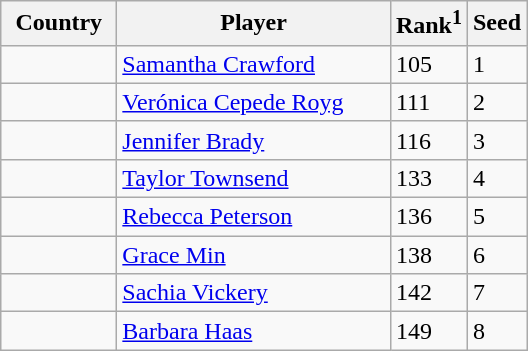<table class="sortable wikitable">
<tr>
<th width="70">Country</th>
<th width="175">Player</th>
<th>Rank<sup>1</sup></th>
<th>Seed</th>
</tr>
<tr>
<td></td>
<td><a href='#'>Samantha Crawford</a></td>
<td>105</td>
<td>1</td>
</tr>
<tr>
<td></td>
<td><a href='#'>Verónica Cepede Royg</a></td>
<td>111</td>
<td>2</td>
</tr>
<tr>
<td></td>
<td><a href='#'>Jennifer Brady</a></td>
<td>116</td>
<td>3</td>
</tr>
<tr>
<td></td>
<td><a href='#'>Taylor Townsend</a></td>
<td>133</td>
<td>4</td>
</tr>
<tr>
<td></td>
<td><a href='#'>Rebecca Peterson</a></td>
<td>136</td>
<td>5</td>
</tr>
<tr>
<td></td>
<td><a href='#'>Grace Min</a></td>
<td>138</td>
<td>6</td>
</tr>
<tr>
<td></td>
<td><a href='#'>Sachia Vickery</a></td>
<td>142</td>
<td>7</td>
</tr>
<tr>
<td></td>
<td><a href='#'>Barbara Haas</a></td>
<td>149</td>
<td>8</td>
</tr>
</table>
